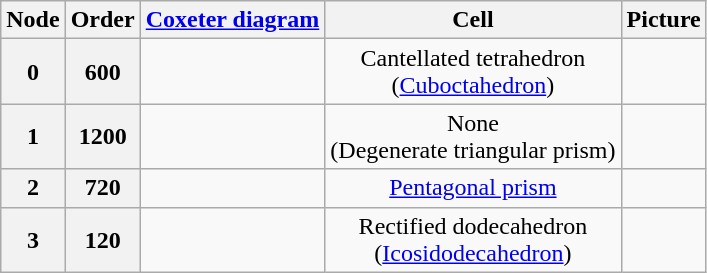<table class=wikitable>
<tr>
<th>Node</th>
<th>Order</th>
<th><a href='#'>Coxeter diagram</a><br></th>
<th>Cell</th>
<th>Picture</th>
</tr>
<tr align=center>
<th>0</th>
<th>600</th>
<td></td>
<td>Cantellated tetrahedron<br>(<a href='#'>Cuboctahedron</a>)</td>
<td></td>
</tr>
<tr align=center>
<th>1</th>
<th>1200</th>
<td></td>
<td>None<br>(Degenerate triangular prism)</td>
<td> </td>
</tr>
<tr align=center>
<th>2</th>
<th>720</th>
<td></td>
<td><a href='#'>Pentagonal prism</a></td>
<td></td>
</tr>
<tr align=center>
<th>3</th>
<th>120</th>
<td></td>
<td>Rectified dodecahedron<br>(<a href='#'>Icosidodecahedron</a>)</td>
<td></td>
</tr>
</table>
